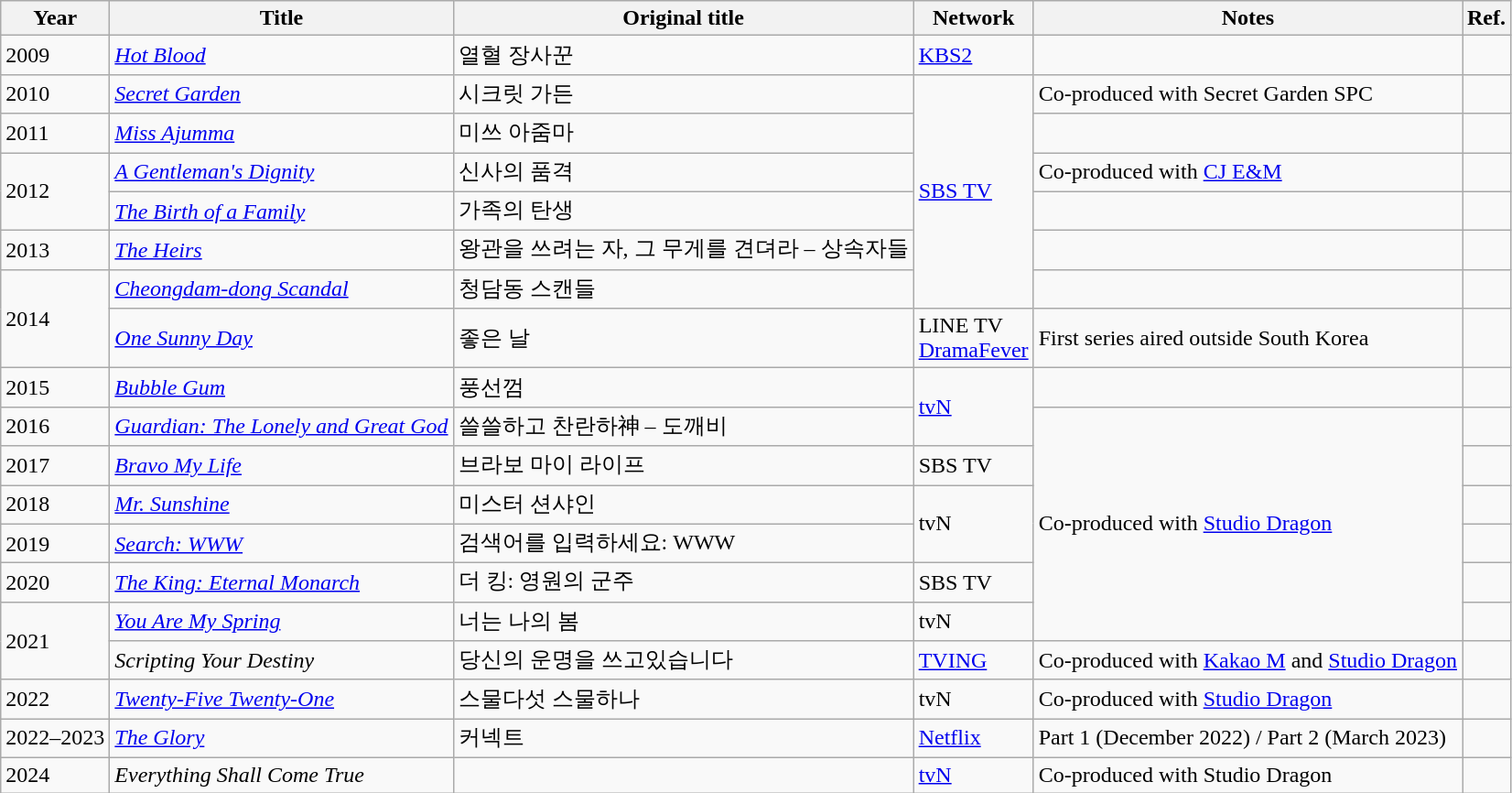<table class="wikitable">
<tr>
<th>Year</th>
<th>Title</th>
<th>Original title</th>
<th>Network</th>
<th>Notes</th>
<th>Ref.</th>
</tr>
<tr>
<td>2009</td>
<td><em><a href='#'>Hot Blood</a></em></td>
<td>열혈 장사꾼</td>
<td><a href='#'>KBS2</a></td>
<td></td>
<td></td>
</tr>
<tr>
<td>2010</td>
<td><em><a href='#'>Secret Garden</a></em></td>
<td>시크릿 가든</td>
<td rowspan="6"><a href='#'>SBS TV</a></td>
<td>Co-produced with Secret Garden SPC</td>
<td></td>
</tr>
<tr>
<td>2011</td>
<td><em><a href='#'>Miss Ajumma</a></em></td>
<td>미쓰 아줌마</td>
<td></td>
<td></td>
</tr>
<tr>
<td rowspan="2">2012</td>
<td><em><a href='#'>A Gentleman's Dignity</a></em></td>
<td>신사의 품격</td>
<td>Co-produced with <a href='#'>CJ E&M</a></td>
<td></td>
</tr>
<tr>
<td><em><a href='#'>The Birth of a Family</a></em></td>
<td>가족의 탄생</td>
<td></td>
<td></td>
</tr>
<tr>
<td>2013</td>
<td><em><a href='#'>The Heirs</a></em></td>
<td>왕관을 쓰려는 자, 그 무게를 견뎌라 – 상속자들</td>
<td></td>
<td></td>
</tr>
<tr>
<td rowspan="2">2014</td>
<td><em><a href='#'>Cheongdam-dong Scandal</a></em></td>
<td>청담동 스캔들</td>
<td></td>
<td></td>
</tr>
<tr>
<td><em><a href='#'>One Sunny Day</a></em></td>
<td>좋은 날</td>
<td>LINE TV<br><a href='#'>DramaFever</a></td>
<td>First series aired outside South Korea</td>
<td></td>
</tr>
<tr>
<td>2015</td>
<td><em><a href='#'>Bubble Gum</a></em></td>
<td>풍선껌</td>
<td rowspan="2"><a href='#'>tvN</a></td>
<td></td>
<td></td>
</tr>
<tr>
<td>2016</td>
<td><em><a href='#'>Guardian: The Lonely and Great God</a></em></td>
<td>쓸쓸하고 찬란하神 – 도깨비</td>
<td rowspan=6">Co-produced with <a href='#'>Studio Dragon</a></td>
<td></td>
</tr>
<tr>
<td>2017</td>
<td><em><a href='#'>Bravo My Life</a></em></td>
<td>브라보 마이 라이프</td>
<td>SBS TV</td>
<td></td>
</tr>
<tr>
<td>2018</td>
<td><em><a href='#'>Mr. Sunshine</a></em></td>
<td>미스터 션샤인</td>
<td rowspan="2">tvN</td>
<td></td>
</tr>
<tr>
<td>2019</td>
<td><em><a href='#'>Search: WWW</a></em></td>
<td>검색어를 입력하세요: WWW</td>
<td></td>
</tr>
<tr>
<td>2020</td>
<td><em><a href='#'>The King: Eternal Monarch</a></em></td>
<td>더 킹: 영원의 군주</td>
<td>SBS TV</td>
<td></td>
</tr>
<tr>
<td rowspan="2">2021</td>
<td><em><a href='#'>You Are My Spring</a></em></td>
<td>너는 나의 봄</td>
<td>tvN</td>
<td></td>
</tr>
<tr>
<td><em>Scripting Your Destiny</em></td>
<td>당신의 운명을 쓰고있습니다</td>
<td><a href='#'>TVING</a></td>
<td>Co-produced with <a href='#'>Kakao M</a> and <a href='#'>Studio Dragon</a></td>
<td></td>
</tr>
<tr>
<td>2022</td>
<td><em><a href='#'>Twenty-Five Twenty-One</a></em></td>
<td>스물다섯 스물하나</td>
<td>tvN</td>
<td>Co-produced with <a href='#'>Studio Dragon</a></td>
<td></td>
</tr>
<tr>
<td>2022–2023</td>
<td><em><a href='#'>The Glory</a></em></td>
<td>커넥트</td>
<td><a href='#'>Netflix</a></td>
<td>Part 1 (December 2022) / Part 2 (March 2023)</td>
<td></td>
</tr>
<tr>
<td>2024</td>
<td><em>Everything Shall Come True</em></td>
<td></td>
<td><a href='#'>tvN</a></td>
<td>Co-produced with Studio Dragon</td>
<td></td>
</tr>
</table>
